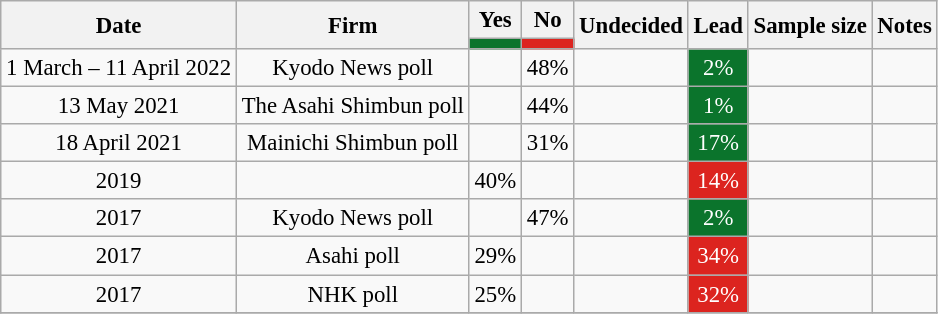<table class="wikitable sortable small" style="font-size:95%; text-align:center">
<tr>
<th rowspan="2">Date</th>
<th rowspan="2">Firm</th>
<th>Yes</th>
<th>No</th>
<th rowspan="2">Undecided</th>
<th rowspan="2">Lead</th>
<th rowspan="2">Sample size</th>
<th rowspan="2">Notes</th>
</tr>
<tr>
<th style="background: #0B742C;"></th>
<th style="background: #DC241F;"></th>
</tr>
<tr>
<td>1 March – 11 April 2022</td>
<td>Kyodo News poll</td>
<td></td>
<td>48%</td>
<td></td>
<td style="background: #0B742C; color: white;">2%</td>
<td></td>
<td></td>
</tr>
<tr>
<td>13 May 2021</td>
<td>The Asahi Shimbun poll</td>
<td></td>
<td>44%</td>
<td></td>
<td style="background: #0B742C; color: white;">1%</td>
<td></td>
<td></td>
</tr>
<tr>
<td>18 April 2021</td>
<td>Mainichi Shimbun poll</td>
<td></td>
<td>31%</td>
<td></td>
<td style="background: #0B742C; color: white;">17%</td>
<td></td>
<td></td>
</tr>
<tr>
<td>2019</td>
<td></td>
<td>40%</td>
<td></td>
<td></td>
<td style="background: #DC241F; color: white;">14%</td>
<td></td>
<td></td>
</tr>
<tr>
<td>2017</td>
<td>Kyodo News poll</td>
<td></td>
<td>47%</td>
<td></td>
<td style="background: #0B742C; color: white;">2%</td>
<td></td>
<td></td>
</tr>
<tr>
<td>2017</td>
<td>Asahi poll</td>
<td>29%</td>
<td></td>
<td></td>
<td style="background: #DC241F; color: white;">34%</td>
<td></td>
<td></td>
</tr>
<tr>
<td>2017</td>
<td>NHK poll</td>
<td>25%</td>
<td></td>
<td></td>
<td style="background: #DC241F; color: white;">32%</td>
<td></td>
<td></td>
</tr>
<tr>
</tr>
</table>
